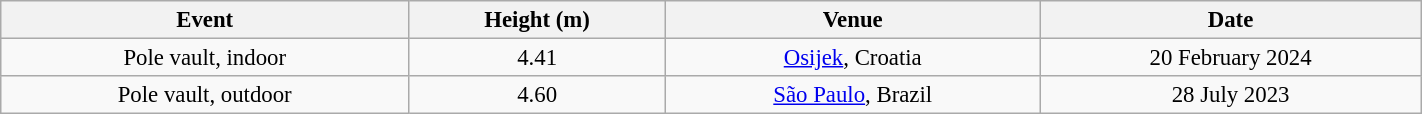<table class="wikitable" style=" text-align:center; font-size:95%;" width="75%">
<tr>
<th>Event</th>
<th>Height (m)</th>
<th>Venue</th>
<th>Date</th>
</tr>
<tr>
<td>Pole vault, indoor</td>
<td>4.41</td>
<td><a href='#'>Osijek</a>, Croatia</td>
<td>20 February 2024</td>
</tr>
<tr>
<td>Pole vault, outdoor</td>
<td>4.60</td>
<td><a href='#'>São Paulo</a>, Brazil</td>
<td>28 July 2023</td>
</tr>
</table>
